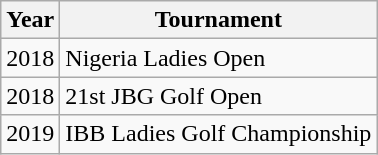<table class="sortable wikitable">
<tr>
<th>Year</th>
<th>Tournament</th>
</tr>
<tr>
<td align=center>2018</td>
<td>Nigeria Ladies Open</td>
</tr>
<tr>
<td align=center>2018</td>
<td>21st JBG Golf Open</td>
</tr>
<tr>
<td align=center>2019</td>
<td>IBB Ladies Golf Championship</td>
</tr>
</table>
